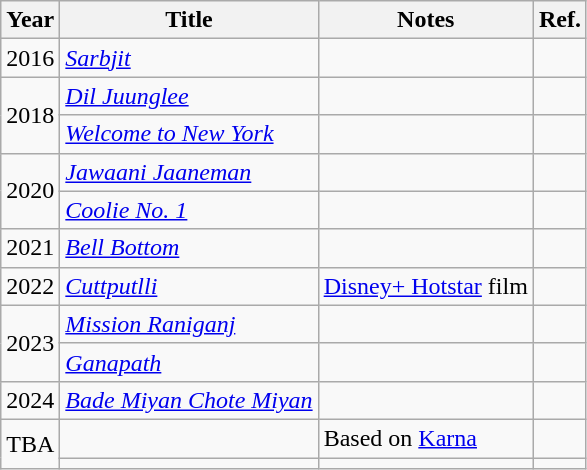<table class="wikitable">
<tr>
<th>Year</th>
<th>Title</th>
<th>Notes</th>
<th>Ref.</th>
</tr>
<tr>
<td>2016</td>
<td><em><a href='#'>Sarbjit</a></em></td>
<td></td>
<td></td>
</tr>
<tr>
<td rowspan="2">2018</td>
<td><em><a href='#'>Dil Juunglee</a></em></td>
<td></td>
<td></td>
</tr>
<tr>
<td><em><a href='#'>Welcome to New York</a></em></td>
<td></td>
<td></td>
</tr>
<tr>
<td rowspan="2">2020</td>
<td><em><a href='#'>Jawaani Jaaneman</a></em></td>
<td></td>
<td></td>
</tr>
<tr>
<td><em><a href='#'>Coolie No. 1</a></em></td>
<td></td>
<td></td>
</tr>
<tr>
<td>2021</td>
<td><em><a href='#'>Bell Bottom</a></em></td>
<td></td>
<td></td>
</tr>
<tr>
<td>2022</td>
<td><em><a href='#'>Cuttputlli</a></em></td>
<td><a href='#'>Disney+ Hotstar</a> film</td>
<td></td>
</tr>
<tr>
<td rowspan="2">2023</td>
<td><em><a href='#'>Mission Raniganj</a></em></td>
<td></td>
<td></td>
</tr>
<tr>
<td><em><a href='#'>Ganapath</a></em></td>
<td></td>
<td></td>
</tr>
<tr>
<td>2024</td>
<td><em><a href='#'>Bade Miyan Chote Miyan</a></em></td>
<td></td>
<td></td>
</tr>
<tr>
<td rowspan="2">TBA</td>
<td></td>
<td>Based on <a href='#'>Karna</a></td>
<td></td>
</tr>
<tr>
<td></td>
<td></td>
<td></td>
</tr>
</table>
